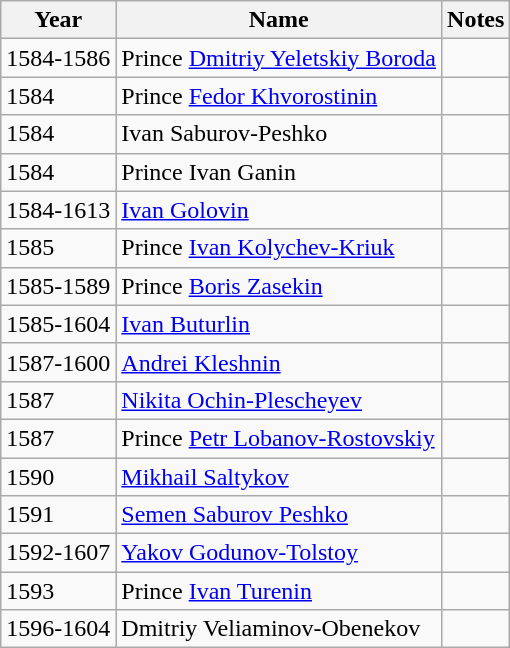<table class="wikitable">
<tr>
<th>Year</th>
<th>Name</th>
<th>Notes</th>
</tr>
<tr>
<td>1584-1586</td>
<td>Prince <a href='#'>Dmitriy Yeletskiy Boroda</a></td>
<td></td>
</tr>
<tr>
<td>1584</td>
<td>Prince <a href='#'>Fedor Khvorostinin</a></td>
<td></td>
</tr>
<tr>
<td>1584</td>
<td>Ivan Saburov-Peshko</td>
<td></td>
</tr>
<tr>
<td>1584</td>
<td>Prince Ivan Ganin</td>
<td></td>
</tr>
<tr>
<td>1584-1613</td>
<td><a href='#'>Ivan Golovin</a></td>
<td></td>
</tr>
<tr>
<td>1585</td>
<td>Prince <a href='#'>Ivan Kolychev-Kriuk</a></td>
<td></td>
</tr>
<tr>
<td>1585-1589</td>
<td>Prince <a href='#'>Boris Zasekin</a></td>
<td></td>
</tr>
<tr>
<td>1585-1604</td>
<td><a href='#'>Ivan Buturlin</a></td>
<td></td>
</tr>
<tr>
<td>1587-1600</td>
<td><a href='#'>Andrei Kleshnin</a></td>
<td></td>
</tr>
<tr>
<td>1587</td>
<td><a href='#'>Nikita Ochin-Plescheyev</a></td>
<td></td>
</tr>
<tr>
<td>1587</td>
<td>Prince <a href='#'>Petr Lobanov-Rostovskiy</a></td>
<td></td>
</tr>
<tr>
<td>1590</td>
<td><a href='#'>Mikhail Saltykov</a></td>
<td></td>
</tr>
<tr>
<td>1591</td>
<td><a href='#'>Semen Saburov Peshko</a></td>
<td></td>
</tr>
<tr>
<td>1592-1607</td>
<td><a href='#'>Yakov Godunov-Tolstoy</a></td>
<td></td>
</tr>
<tr>
<td>1593</td>
<td>Prince <a href='#'>Ivan Turenin</a></td>
<td></td>
</tr>
<tr>
<td>1596-1604</td>
<td>Dmitriy Veliaminov-Obenekov</td>
<td></td>
</tr>
</table>
